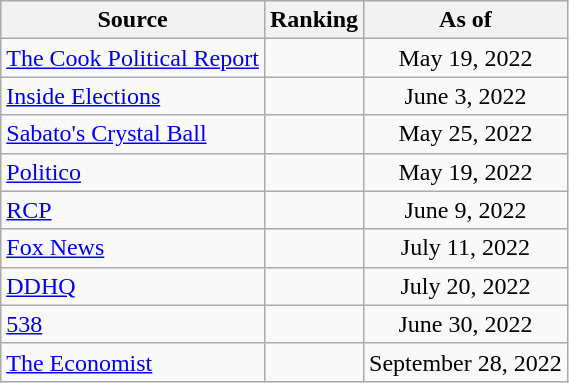<table class="wikitable" style="text-align:center">
<tr>
<th>Source</th>
<th>Ranking</th>
<th>As of</th>
</tr>
<tr>
<td align=left><a href='#'>The Cook Political Report</a></td>
<td></td>
<td>May 19, 2022</td>
</tr>
<tr>
<td align=left><a href='#'>Inside Elections</a></td>
<td></td>
<td>June 3, 2022</td>
</tr>
<tr>
<td align=left><a href='#'>Sabato's Crystal Ball</a></td>
<td></td>
<td>May 25, 2022</td>
</tr>
<tr>
<td align=left><a href='#'>Politico</a></td>
<td></td>
<td>May 19, 2022</td>
</tr>
<tr>
<td align="left"><a href='#'>RCP</a></td>
<td></td>
<td>June 9, 2022</td>
</tr>
<tr>
<td align=left><a href='#'>Fox News</a></td>
<td></td>
<td>July 11, 2022</td>
</tr>
<tr>
<td align="left"><a href='#'>DDHQ</a></td>
<td></td>
<td>July 20, 2022</td>
</tr>
<tr>
<td align="left"><a href='#'>538</a></td>
<td></td>
<td>June 30, 2022</td>
</tr>
<tr>
<td align="left"><a href='#'>The Economist</a></td>
<td></td>
<td>September 28, 2022</td>
</tr>
</table>
